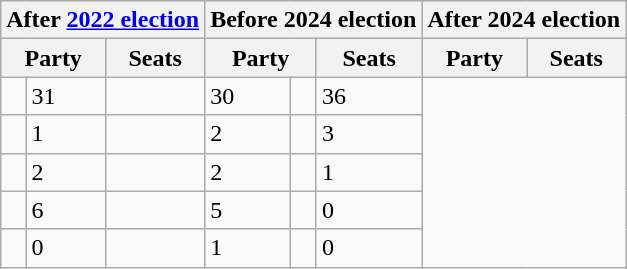<table class="wikitable">
<tr>
<th colspan="3">After <a href='#'>2022 election</a></th>
<th colspan="3">Before 2024 election</th>
<th colspan="3">After 2024 election</th>
</tr>
<tr>
<th colspan="2">Party</th>
<th>Seats</th>
<th colspan="2">Party</th>
<th>Seats</th>
<th colspan="2">Party</th>
<th>Seats</th>
</tr>
<tr>
<td></td>
<td>31</td>
<td></td>
<td>30</td>
<td></td>
<td>36</td>
</tr>
<tr>
<td></td>
<td>1</td>
<td></td>
<td>2</td>
<td></td>
<td>3</td>
</tr>
<tr>
<td></td>
<td>2</td>
<td></td>
<td>2</td>
<td></td>
<td>1</td>
</tr>
<tr>
<td></td>
<td>6</td>
<td></td>
<td>5</td>
<td></td>
<td>0</td>
</tr>
<tr>
<td></td>
<td>0</td>
<td></td>
<td>1</td>
<td></td>
<td>0</td>
</tr>
</table>
